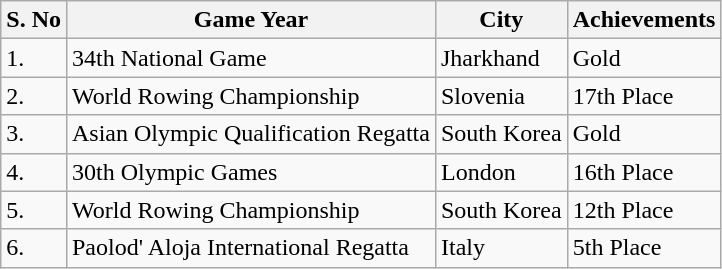<table class="wikitable">
<tr>
<th>S. No</th>
<th>Game Year</th>
<th>City</th>
<th>Achievements</th>
</tr>
<tr>
<td>1.</td>
<td>34th National Game</td>
<td>Jharkhand</td>
<td>Gold</td>
</tr>
<tr>
<td>2.</td>
<td>World Rowing Championship</td>
<td>Slovenia</td>
<td>17th Place</td>
</tr>
<tr>
<td>3.</td>
<td>Asian Olympic Qualification Regatta</td>
<td>South Korea</td>
<td>Gold</td>
</tr>
<tr>
<td>4.</td>
<td>30th Olympic Games</td>
<td>London</td>
<td>16th Place</td>
</tr>
<tr>
<td>5.</td>
<td>World Rowing Championship</td>
<td>South Korea</td>
<td>12th Place</td>
</tr>
<tr>
<td>6.</td>
<td>Paolod' Aloja International Regatta</td>
<td>Italy</td>
<td>5th Place</td>
</tr>
</table>
